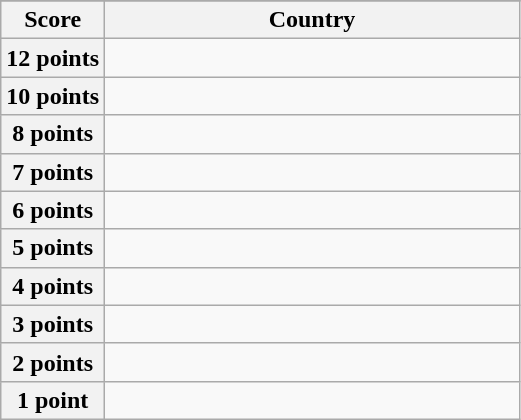<table class="wikitable">
<tr>
</tr>
<tr>
<th scope="col" width="20%">Score</th>
<th scope="col">Country</th>
</tr>
<tr>
<th scope="row">12 points</th>
<td></td>
</tr>
<tr>
<th scope="row">10 points</th>
<td></td>
</tr>
<tr>
<th scope="row">8 points</th>
<td></td>
</tr>
<tr>
<th scope="row">7 points</th>
<td></td>
</tr>
<tr>
<th scope="row">6 points</th>
<td></td>
</tr>
<tr>
<th scope="row">5 points</th>
<td></td>
</tr>
<tr>
<th scope="row">4 points</th>
<td></td>
</tr>
<tr>
<th scope="row">3 points</th>
<td></td>
</tr>
<tr>
<th scope="row">2 points</th>
<td></td>
</tr>
<tr>
<th scope="row">1 point</th>
<td></td>
</tr>
</table>
